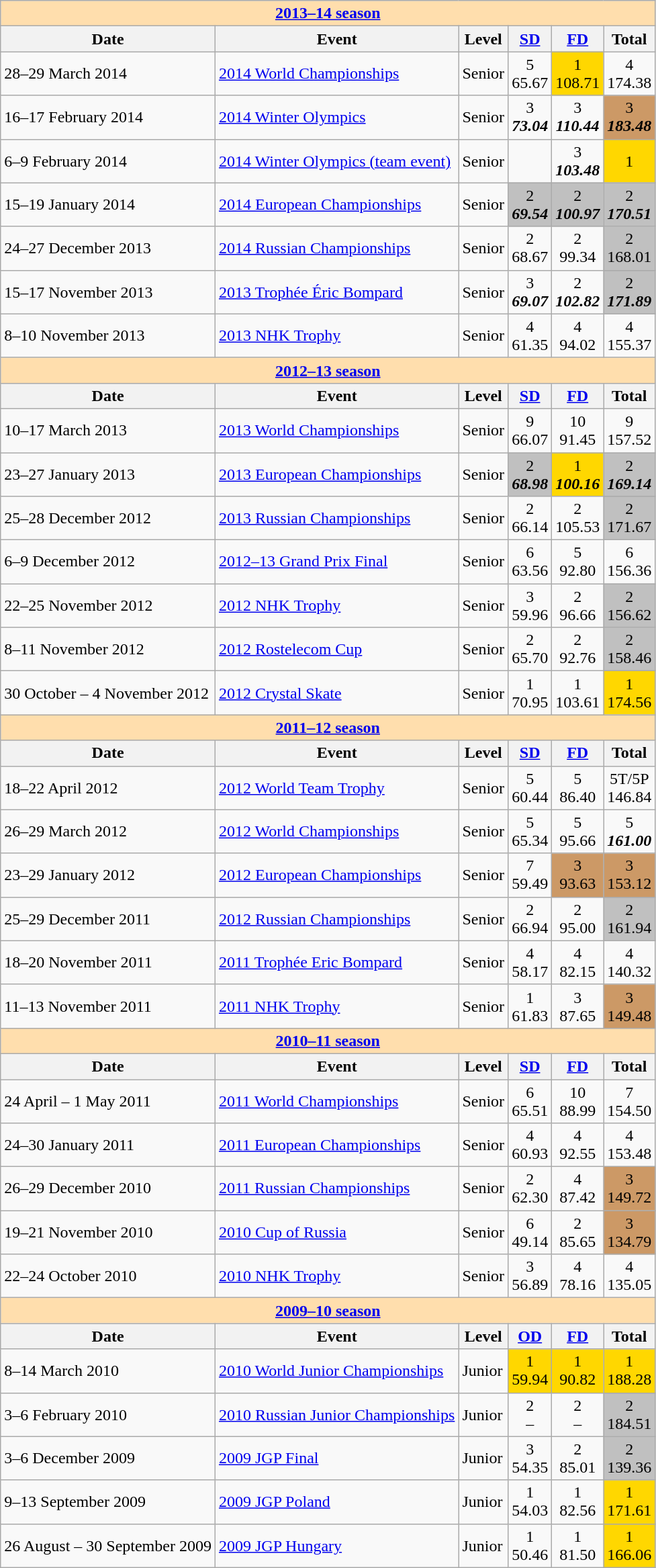<table class="wikitable">
<tr>
<th style="background-color: #ffdead; " colspan=7 align=center><a href='#'>2013–14 season</a></th>
</tr>
<tr>
<th>Date</th>
<th>Event</th>
<th>Level</th>
<th><a href='#'>SD</a></th>
<th><a href='#'>FD</a></th>
<th>Total</th>
</tr>
<tr>
<td>28–29 March 2014</td>
<td><a href='#'>2014 World Championships</a></td>
<td>Senior</td>
<td align=center>5 <br> 65.67</td>
<td align=center bgcolor=gold>1 <br> 108.71</td>
<td align=center>4 <br> 174.38</td>
</tr>
<tr>
<td>16–17 February 2014</td>
<td><a href='#'>2014 Winter Olympics</a></td>
<td>Senior</td>
<td align=center>3 <br> <strong><em>73.04</em></strong></td>
<td align=center>3 <br> <strong><em>110.44</em></strong></td>
<td align=center bgcolor=cc9966>3 <br> <strong><em>183.48</em></strong></td>
</tr>
<tr>
<td>6–9 February 2014</td>
<td><a href='#'>2014 Winter Olympics (team event)</a></td>
<td>Senior</td>
<td align=center><br></td>
<td align=center>3 <br> <strong><em>103.48</em></strong></td>
<td align=center bgcolor=gold>1 <br></td>
</tr>
<tr>
<td>15–19 January 2014</td>
<td><a href='#'>2014 European Championships</a></td>
<td>Senior</td>
<td align=center bgcolor=silver>2 <br> <strong><em>69.54</em></strong></td>
<td align=center bgcolor=silver>2 <br> <strong><em>100.97</em></strong></td>
<td align=center bgcolor=silver>2 <br> <strong><em>170.51</em></strong></td>
</tr>
<tr>
<td>24–27 December 2013</td>
<td><a href='#'>2014 Russian Championships</a></td>
<td>Senior</td>
<td align=center>2 <br> 68.67</td>
<td align=center>2 <br> 99.34</td>
<td align=center bgcolor=silver>2 <br> 168.01</td>
</tr>
<tr>
<td>15–17 November 2013</td>
<td><a href='#'>2013 Trophée Éric Bompard</a></td>
<td>Senior</td>
<td align=center>3 <br> <strong><em>69.07</em></strong></td>
<td align=center>2 <br> <strong><em>102.82</em></strong></td>
<td align=center bgcolor=silver>2 <br> <strong><em>171.89</em></strong></td>
</tr>
<tr>
<td>8–10 November 2013</td>
<td><a href='#'>2013 NHK Trophy</a></td>
<td>Senior</td>
<td align=center>4 <br> 61.35</td>
<td align=center>4 <br> 94.02</td>
<td align=center>4 <br> 155.37</td>
</tr>
<tr>
<th style="background-color: #ffdead; " colspan=7 align=center><a href='#'>2012–13 season</a></th>
</tr>
<tr>
<th>Date</th>
<th>Event</th>
<th>Level</th>
<th><a href='#'>SD</a></th>
<th><a href='#'>FD</a></th>
<th>Total</th>
</tr>
<tr>
<td>10–17 March 2013</td>
<td><a href='#'>2013 World Championships</a></td>
<td>Senior</td>
<td align=center>9 <br> 66.07</td>
<td align=center>10 <br> 91.45</td>
<td align=center>9 <br> 157.52</td>
</tr>
<tr>
<td>23–27 January 2013</td>
<td><a href='#'>2013 European Championships</a></td>
<td>Senior</td>
<td align=center bgcolor=silver>2 <br> <strong><em>68.98</em></strong></td>
<td align=center bgcolor=gold>1 <br> <strong><em>100.16</em></strong></td>
<td align=center bgcolor=silver>2 <br> <strong><em>169.14</em></strong></td>
</tr>
<tr>
<td>25–28 December 2012</td>
<td><a href='#'>2013 Russian Championships</a></td>
<td>Senior</td>
<td align=center>2 <br> 66.14</td>
<td align=center>2 <br> 105.53</td>
<td align=center bgcolor=silver>2 <br> 171.67</td>
</tr>
<tr>
<td>6–9 December 2012</td>
<td><a href='#'>2012–13 Grand Prix Final</a></td>
<td>Senior</td>
<td align=center>6 <br> 63.56</td>
<td align=center>5 <br> 92.80</td>
<td align=center>6 <br> 156.36</td>
</tr>
<tr>
<td>22–25 November 2012</td>
<td><a href='#'>2012 NHK Trophy</a></td>
<td>Senior</td>
<td align=center>3 <br> 59.96</td>
<td align=center>2 <br> 96.66</td>
<td align=center bgcolor=silver>2 <br> 156.62</td>
</tr>
<tr>
<td>8–11 November 2012</td>
<td><a href='#'>2012 Rostelecom Cup</a></td>
<td>Senior</td>
<td align=center>2 <br> 65.70</td>
<td align=center>2 <br> 92.76</td>
<td align=center bgcolor=silver>2 <br> 158.46</td>
</tr>
<tr>
<td>30 October – 4 November 2012</td>
<td><a href='#'>2012 Crystal Skate</a></td>
<td>Senior</td>
<td align=center>1 <br> 70.95</td>
<td align=center>1 <br> 103.61</td>
<td align=center bgcolor=gold>1 <br> 174.56</td>
</tr>
<tr>
<th style="background-color: #ffdead; " colspan=7 align=center><a href='#'>2011–12 season</a></th>
</tr>
<tr>
<th>Date</th>
<th>Event</th>
<th>Level</th>
<th><a href='#'>SD</a></th>
<th><a href='#'>FD</a></th>
<th>Total</th>
</tr>
<tr>
<td>18–22 April 2012</td>
<td><a href='#'>2012 World Team Trophy</a></td>
<td>Senior</td>
<td align=center>5 <br> 60.44</td>
<td align=center>5 <br> 86.40</td>
<td align=center>5T/5P <br> 146.84</td>
</tr>
<tr>
<td>26–29 March 2012</td>
<td><a href='#'>2012 World Championships</a></td>
<td>Senior</td>
<td align=center>5 <br> 65.34</td>
<td align=center>5 <br> 95.66</td>
<td align=center>5 <br> <strong><em>161.00</em></strong></td>
</tr>
<tr>
<td>23–29 January 2012</td>
<td><a href='#'>2012 European Championships</a></td>
<td>Senior</td>
<td align=center>7 <br> 59.49</td>
<td align=center bgcolor=cc9966>3 <br> 93.63</td>
<td align=center bgcolor=cc9966>3 <br> 153.12</td>
</tr>
<tr>
<td>25–29 December 2011</td>
<td><a href='#'>2012 Russian Championships</a></td>
<td>Senior</td>
<td align=center>2 <br> 66.94</td>
<td align=center>2 <br> 95.00</td>
<td align=center bgcolor=silver>2 <br> 161.94</td>
</tr>
<tr>
<td>18–20 November 2011</td>
<td><a href='#'>2011 Trophée Eric Bompard</a></td>
<td>Senior</td>
<td align=center>4 <br> 58.17</td>
<td align=center>4 <br> 82.15</td>
<td align=center>4 <br> 140.32</td>
</tr>
<tr>
<td>11–13 November 2011</td>
<td><a href='#'>2011 NHK Trophy</a></td>
<td>Senior</td>
<td align=center>1 <br> 61.83</td>
<td align=center>3 <br> 87.65</td>
<td align=center bgcolor=cc9966>3 <br> 149.48</td>
</tr>
<tr>
<th style="background-color: #ffdead; " colspan=7 align=center><a href='#'>2010–11 season</a></th>
</tr>
<tr>
<th>Date</th>
<th>Event</th>
<th>Level</th>
<th><a href='#'>SD</a></th>
<th><a href='#'>FD</a></th>
<th>Total</th>
</tr>
<tr>
<td>24 April – 1 May 2011</td>
<td><a href='#'>2011 World Championships</a></td>
<td>Senior</td>
<td align=center>6 <br> 65.51</td>
<td align=center>10 <br> 88.99</td>
<td align=center>7 <br> 154.50</td>
</tr>
<tr>
<td>24–30 January 2011</td>
<td><a href='#'>2011 European Championships</a></td>
<td>Senior</td>
<td align=center>4 <br> 60.93</td>
<td align=center>4 <br> 92.55</td>
<td align=center>4 <br> 153.48</td>
</tr>
<tr>
<td>26–29 December 2010</td>
<td><a href='#'>2011 Russian Championships</a></td>
<td>Senior</td>
<td align=center>2 <br> 62.30</td>
<td align=center>4 <br> 87.42</td>
<td align=center bgcolor=cc9966>3 <br> 149.72</td>
</tr>
<tr>
<td>19–21 November 2010</td>
<td><a href='#'>2010 Cup of Russia</a></td>
<td>Senior</td>
<td align=center>6 <br> 49.14</td>
<td align=center>2 <br> 85.65</td>
<td align=center bgcolor=cc9966>3 <br> 134.79</td>
</tr>
<tr>
<td>22–24 October 2010</td>
<td><a href='#'>2010 NHK Trophy</a></td>
<td>Senior</td>
<td align=center>3 <br> 56.89</td>
<td align=center>4 <br> 78.16</td>
<td align=center>4 <br> 135.05</td>
</tr>
<tr>
<th style="background-color: #ffdead; " colspan=7 align=center><a href='#'>2009–10 season</a></th>
</tr>
<tr>
<th>Date</th>
<th>Event</th>
<th>Level</th>
<th><a href='#'>OD</a></th>
<th><a href='#'>FD</a></th>
<th>Total</th>
</tr>
<tr>
<td>8–14 March 2010</td>
<td><a href='#'>2010 World Junior Championships</a></td>
<td>Junior</td>
<td align=center bgcolor=gold>1 <br> 59.94</td>
<td align=center bgcolor=gold>1 <br> 90.82</td>
<td align=center bgcolor=gold>1 <br> 188.28</td>
</tr>
<tr>
<td>3–6 February 2010</td>
<td><a href='#'>2010 Russian Junior Championships</a></td>
<td>Junior</td>
<td align=center>2 <br> –</td>
<td align=center>2 <br> –</td>
<td align=center bgcolor=silver>2 <br> 184.51</td>
</tr>
<tr>
<td>3–6 December 2009</td>
<td><a href='#'>2009 JGP Final</a></td>
<td>Junior</td>
<td align=center>3 <br> 54.35</td>
<td align=center>2 <br> 85.01</td>
<td align=center bgcolor=silver>2 <br> 139.36</td>
</tr>
<tr>
<td>9–13 September 2009</td>
<td><a href='#'>2009 JGP Poland</a></td>
<td>Junior</td>
<td align=center>1 <br> 54.03</td>
<td align=center>1 <br> 82.56</td>
<td align=center bgcolor=gold>1 <br> 171.61</td>
</tr>
<tr>
<td>26 August – 30 September 2009</td>
<td><a href='#'>2009 JGP Hungary</a></td>
<td>Junior</td>
<td align=center>1 <br> 50.46</td>
<td align=center>1 <br> 81.50</td>
<td align=center bgcolor=gold>1 <br> 166.06</td>
</tr>
</table>
